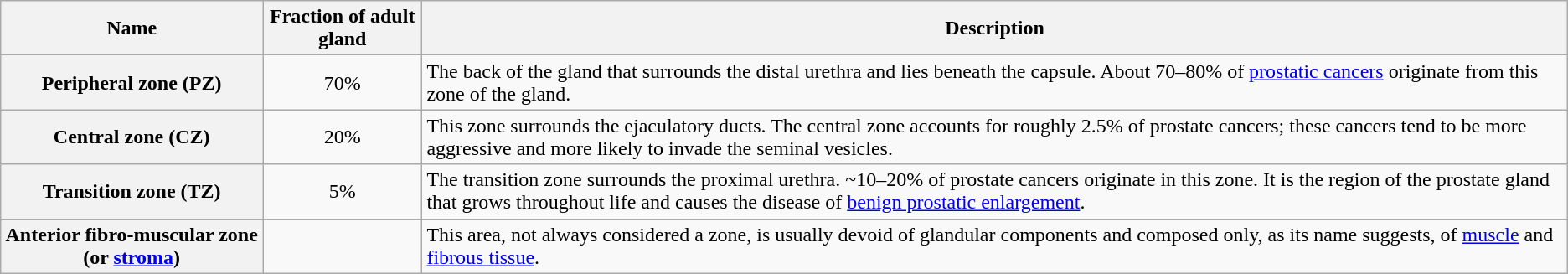<table class="wikitable plainrowheaders">
<tr>
<th scope="col">Name</th>
<th scope="col">Fraction of adult gland</th>
<th scope="col">Description</th>
</tr>
<tr>
<th scope="row">Peripheral zone (PZ)</th>
<td style="text-align: center;">70%</td>
<td>The back of the gland that surrounds the distal urethra and lies beneath the capsule. About 70–80% of <a href='#'>prostatic cancers</a> originate from this zone of the gland.</td>
</tr>
<tr>
<th scope="row">Central zone (CZ)</th>
<td style="text-align: center;">20%</td>
<td>This zone surrounds the ejaculatory ducts. The central zone accounts for roughly 2.5% of prostate cancers; these cancers tend to be more aggressive and more likely to invade the seminal vesicles.</td>
</tr>
<tr>
<th scope="row">Transition zone (TZ)</th>
<td style="text-align: center;">5%</td>
<td>The transition zone surrounds the proximal urethra. ~10–20% of prostate cancers originate in this zone. It is the region of the prostate gland that grows throughout life and causes the disease of <a href='#'>benign prostatic enlargement</a>.</td>
</tr>
<tr>
<th scope="row">Anterior fibro-muscular zone (or <a href='#'>stroma</a>)</th>
<td></td>
<td>This area, not always considered a zone, is usually devoid of glandular components and composed only, as its name suggests, of <a href='#'>muscle</a> and <a href='#'>fibrous tissue</a>.</td>
</tr>
</table>
